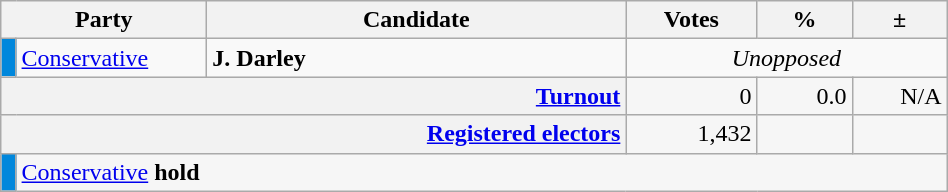<table class=wikitable>
<tr>
<th scope="col" colspan="2" style="width: 130px">Party</th>
<th scope="col" style="width: 17em">Candidate</th>
<th scope="col" style="width: 5em">Votes</th>
<th scope="col" style="width: 3.5em">%</th>
<th scope="col" style="width: 3.5em">±</th>
</tr>
<tr>
<td style="background:#0087DC;"></td>
<td><a href='#'>Conservative</a></td>
<td><strong>J. Darley</strong></td>
<td style="text-align: center; "colspan="3"><em>Unopposed</em></td>
</tr>
<tr style="background-color:#F6F6F6">
<th colspan="3" style="text-align: right; margin-right: 0.5em"><a href='#'>Turnout</a></th>
<td style="text-align: right; margin-right: 0.5em">0</td>
<td style="text-align: right; margin-right: 0.5em">0.0</td>
<td style="text-align: right; margin-right: 0.5em">N/A</td>
</tr>
<tr style="background-color:#F6F6F6;">
<th colspan="3" style="text-align:right;"><a href='#'>Registered electors</a></th>
<td style="text-align:right; margin-right:0.5em">1,432</td>
<td></td>
<td></td>
</tr>
<tr style="background-color:#F6F6F6">
<td style="background:#0087DC;"></td>
<td colspan="5"><a href='#'>Conservative</a> <strong>hold</strong></td>
</tr>
</table>
